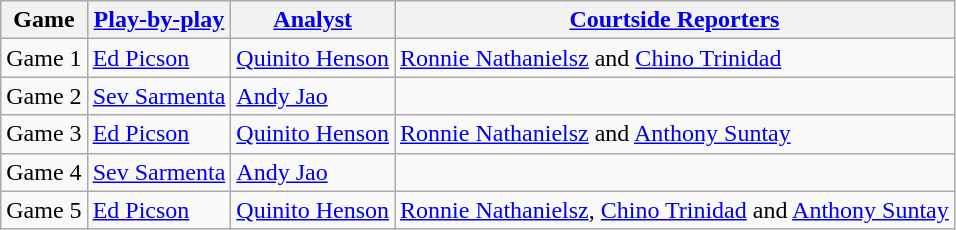<table class=wikitable>
<tr>
<th>Game</th>
<th><a href='#'>Play-by-play</a></th>
<th><a href='#'>Analyst</a></th>
<th><a href='#'>Courtside Reporters</a></th>
</tr>
<tr>
<td>Game 1</td>
<td><a href='#'>Ed Picson</a></td>
<td><a href='#'>Quinito Henson</a></td>
<td><a href='#'>Ronnie Nathanielsz</a> and <a href='#'>Chino Trinidad</a></td>
</tr>
<tr>
<td>Game 2</td>
<td><a href='#'>Sev Sarmenta</a></td>
<td><a href='#'>Andy Jao</a></td>
<td></td>
</tr>
<tr>
<td>Game 3</td>
<td><a href='#'>Ed Picson</a></td>
<td><a href='#'>Quinito Henson</a></td>
<td><a href='#'>Ronnie Nathanielsz</a> and <a href='#'>Anthony Suntay</a></td>
</tr>
<tr>
<td>Game 4</td>
<td><a href='#'>Sev Sarmenta</a></td>
<td><a href='#'>Andy Jao</a></td>
<td></td>
</tr>
<tr>
<td>Game 5</td>
<td><a href='#'>Ed Picson</a></td>
<td><a href='#'>Quinito Henson</a></td>
<td><a href='#'>Ronnie Nathanielsz</a>, <a href='#'>Chino Trinidad</a> and <a href='#'>Anthony Suntay</a></td>
</tr>
</table>
